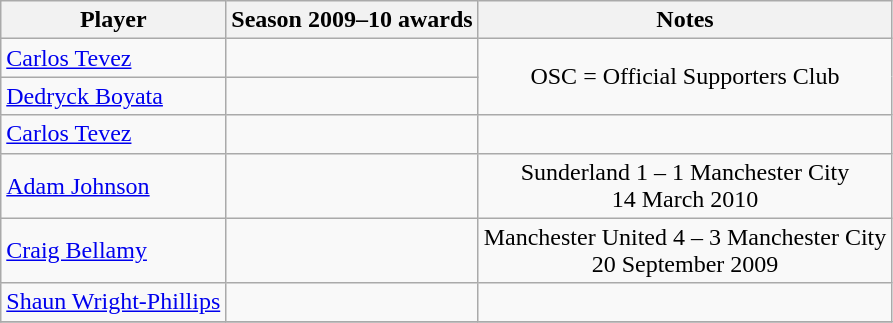<table class="wikitable">
<tr>
<th>Player</th>
<th>Season 2009–10 awards</th>
<th>Notes</th>
</tr>
<tr>
<td> <a href='#'>Carlos Tevez</a></td>
<td align="center"></td>
<td align="center" rowspan="2">OSC = Official Supporters Club</td>
</tr>
<tr>
<td> <a href='#'>Dedryck Boyata</a></td>
<td align="center"></td>
</tr>
<tr>
<td> <a href='#'>Carlos Tevez</a></td>
<td align="center"></td>
<td></td>
</tr>
<tr>
<td> <a href='#'>Adam Johnson</a></td>
<td align="center"> </td>
<td align="center">Sunderland 1 – 1 Manchester City<br>14 March 2010</td>
</tr>
<tr>
<td> <a href='#'>Craig Bellamy</a></td>
<td align="center"> </td>
<td align="center">Manchester United 4 – 3 Manchester City<br>20 September 2009</td>
</tr>
<tr>
<td> <a href='#'>Shaun Wright-Phillips</a></td>
<td align="center"></td>
<td></td>
</tr>
<tr>
</tr>
</table>
